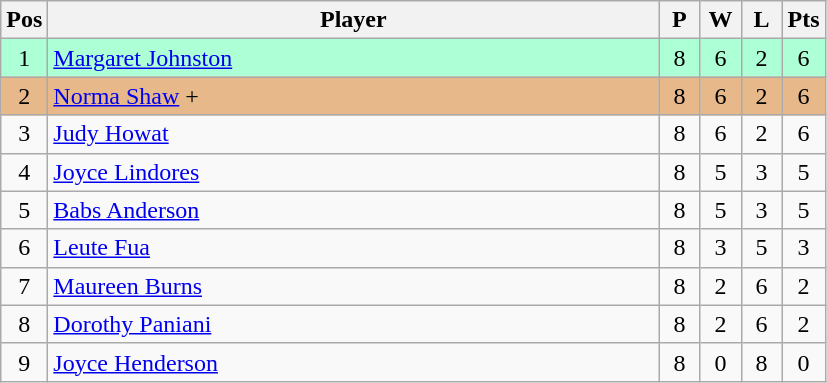<table class="wikitable" style="font-size: 100%">
<tr>
<th width=20>Pos</th>
<th width=400>Player</th>
<th width=20>P</th>
<th width=20>W</th>
<th width=20>L</th>
<th width=20>Pts</th>
</tr>
<tr align=center style="background: #ADFFD6;">
<td>1</td>
<td align="left"> <a href='#'>Margaret Johnston</a></td>
<td>8</td>
<td>6</td>
<td>2</td>
<td>6</td>
</tr>
<tr align=center style="background: #E6B88A;">
<td>2</td>
<td align="left"> <a href='#'>Norma Shaw</a> +</td>
<td>8</td>
<td>6</td>
<td>2</td>
<td>6</td>
</tr>
<tr align=center>
<td>3</td>
<td align="left"> <a href='#'>Judy Howat</a></td>
<td>8</td>
<td>6</td>
<td>2</td>
<td>6</td>
</tr>
<tr align=center>
<td>4</td>
<td align="left"> <a href='#'>Joyce Lindores</a></td>
<td>8</td>
<td>5</td>
<td>3</td>
<td>5</td>
</tr>
<tr align=center>
<td>5</td>
<td align="left"> <a href='#'>Babs Anderson</a></td>
<td>8</td>
<td>5</td>
<td>3</td>
<td>5</td>
</tr>
<tr align=center>
<td>6</td>
<td align="left"> <a href='#'>Leute Fua</a></td>
<td>8</td>
<td>3</td>
<td>5</td>
<td>3</td>
</tr>
<tr align=center>
<td>7</td>
<td align="left"> <a href='#'>Maureen Burns</a></td>
<td>8</td>
<td>2</td>
<td>6</td>
<td>2</td>
</tr>
<tr align=center>
<td>8</td>
<td align="left"> <a href='#'>Dorothy Paniani</a></td>
<td>8</td>
<td>2</td>
<td>6</td>
<td>2</td>
</tr>
<tr align=center>
<td>9</td>
<td align="left"> <a href='#'>Joyce Henderson</a></td>
<td>8</td>
<td>0</td>
<td>8</td>
<td>0</td>
</tr>
</table>
